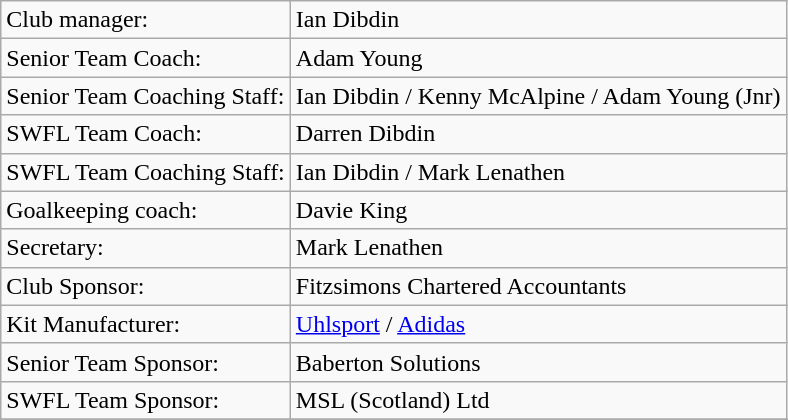<table class="wikitable sortable">
<tr>
<td>Club manager:</td>
<td>Ian Dibdin</td>
</tr>
<tr>
<td>Senior Team Coach:</td>
<td>Adam Young</td>
</tr>
<tr>
<td>Senior Team Coaching Staff:</td>
<td>Ian Dibdin / Kenny McAlpine / Adam Young (Jnr)</td>
</tr>
<tr>
<td>SWFL Team Coach:</td>
<td>Darren Dibdin</td>
</tr>
<tr>
<td>SWFL Team Coaching Staff:</td>
<td>Ian Dibdin / Mark Lenathen</td>
</tr>
<tr>
<td>Goalkeeping coach:</td>
<td>Davie King</td>
</tr>
<tr>
<td>Secretary:</td>
<td>Mark Lenathen</td>
</tr>
<tr>
<td>Club Sponsor:</td>
<td>Fitzsimons Chartered Accountants</td>
</tr>
<tr>
<td>Kit Manufacturer:</td>
<td><a href='#'>Uhlsport</a> / <a href='#'>Adidas</a></td>
</tr>
<tr>
<td>Senior Team Sponsor:</td>
<td>Baberton Solutions</td>
</tr>
<tr>
<td>SWFL Team Sponsor:</td>
<td>MSL (Scotland) Ltd</td>
</tr>
<tr>
</tr>
</table>
